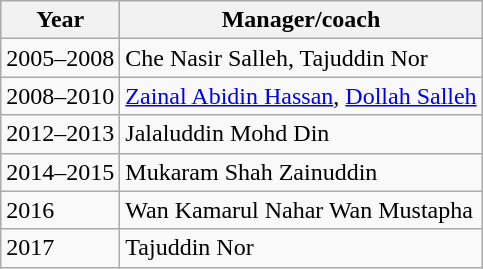<table class="wikitable">
<tr>
<th>Year</th>
<th>Manager/coach</th>
</tr>
<tr>
<td>2005–2008</td>
<td>Che Nasir Salleh, Tajuddin Nor</td>
</tr>
<tr>
<td>2008–2010</td>
<td><a href='#'>Zainal Abidin Hassan</a>, <a href='#'>Dollah Salleh</a></td>
</tr>
<tr>
<td>2012–2013</td>
<td>Jalaluddin Mohd Din</td>
</tr>
<tr>
<td>2014–2015</td>
<td>Mukaram Shah Zainuddin</td>
</tr>
<tr>
<td>2016</td>
<td>Wan Kamarul Nahar Wan Mustapha</td>
</tr>
<tr>
<td>2017</td>
<td>Tajuddin Nor</td>
</tr>
</table>
